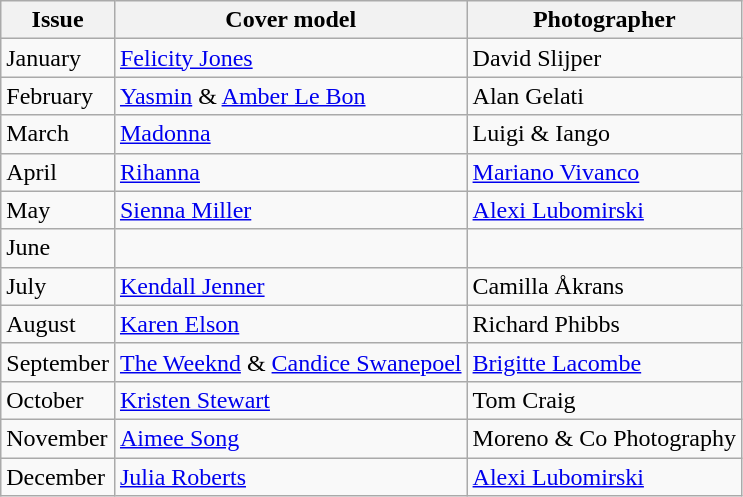<table class="sortable wikitable">
<tr>
<th>Issue</th>
<th>Cover model</th>
<th>Photographer</th>
</tr>
<tr>
<td>January</td>
<td><a href='#'>Felicity Jones</a></td>
<td>David Slijper</td>
</tr>
<tr>
<td>February</td>
<td><a href='#'>Yasmin</a> & <a href='#'>Amber Le Bon</a></td>
<td>Alan Gelati</td>
</tr>
<tr>
<td>March</td>
<td><a href='#'>Madonna</a></td>
<td>Luigi & Iango</td>
</tr>
<tr>
<td>April</td>
<td><a href='#'>Rihanna</a></td>
<td><a href='#'>Mariano Vivanco</a></td>
</tr>
<tr>
<td>May</td>
<td><a href='#'>Sienna Miller</a></td>
<td><a href='#'>Alexi Lubomirski</a></td>
</tr>
<tr>
<td>June</td>
<td></td>
<td></td>
</tr>
<tr>
<td>July</td>
<td><a href='#'>Kendall Jenner</a></td>
<td>Camilla Åkrans</td>
</tr>
<tr>
<td>August</td>
<td><a href='#'>Karen Elson</a></td>
<td>Richard Phibbs</td>
</tr>
<tr>
<td>September</td>
<td><a href='#'>The Weeknd</a> & <a href='#'>Candice Swanepoel</a></td>
<td><a href='#'>Brigitte Lacombe</a></td>
</tr>
<tr>
<td>October</td>
<td><a href='#'>Kristen Stewart</a></td>
<td>Tom Craig</td>
</tr>
<tr>
<td>November</td>
<td><a href='#'>Aimee Song</a></td>
<td>Moreno & Co Photography</td>
</tr>
<tr>
<td>December</td>
<td><a href='#'>Julia Roberts</a></td>
<td><a href='#'>Alexi Lubomirski</a></td>
</tr>
</table>
